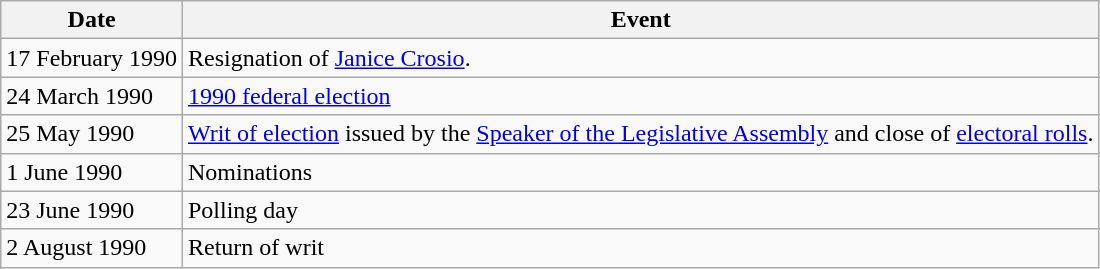<table class="wikitable">
<tr>
<th>Date</th>
<th>Event</th>
</tr>
<tr>
<td>17 February 1990</td>
<td>Resignation of <a href='#'>Janice Crosio</a>.</td>
</tr>
<tr>
<td>24 March 1990</td>
<td><a href='#'>1990 federal election</a></td>
</tr>
<tr>
<td>25 May 1990</td>
<td><a href='#'>Writ of election</a> issued by the <a href='#'>Speaker of the Legislative Assembly</a> and close of <a href='#'>electoral rolls</a>.</td>
</tr>
<tr>
<td>1 June 1990</td>
<td>Nominations</td>
</tr>
<tr>
<td>23 June 1990</td>
<td>Polling day</td>
</tr>
<tr>
<td>2 August 1990</td>
<td>Return of writ</td>
</tr>
</table>
